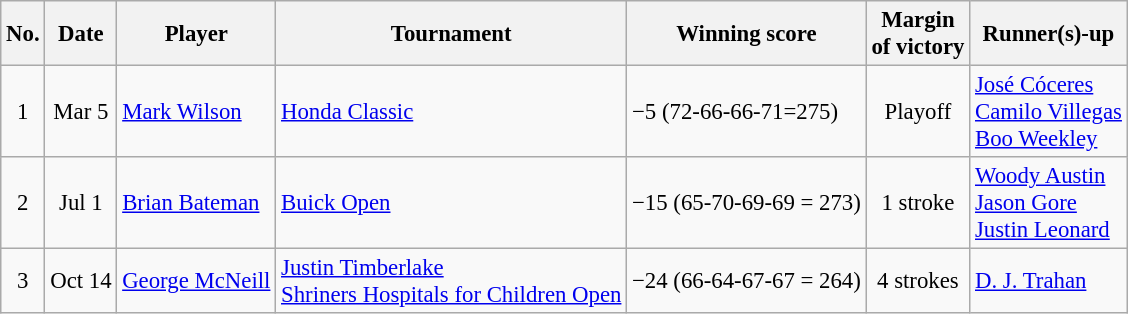<table class="wikitable" style="font-size:95%;">
<tr>
<th>No.</th>
<th>Date</th>
<th>Player</th>
<th>Tournament</th>
<th>Winning score</th>
<th>Margin<br>of victory</th>
<th>Runner(s)-up</th>
</tr>
<tr>
<td align=center>1</td>
<td align=center>Mar 5</td>
<td> <a href='#'>Mark Wilson</a></td>
<td><a href='#'>Honda Classic</a></td>
<td>−5  (72-66-66-71=275)</td>
<td align=center>Playoff</td>
<td> <a href='#'>José Cóceres</a><br> <a href='#'>Camilo Villegas</a><br> <a href='#'>Boo Weekley</a></td>
</tr>
<tr>
<td align=center>2</td>
<td align=center>Jul 1</td>
<td> <a href='#'>Brian Bateman</a></td>
<td><a href='#'>Buick Open</a></td>
<td>−15  (65-70-69-69 = 273)</td>
<td align=center>1 stroke</td>
<td> <a href='#'>Woody Austin</a><br> <a href='#'>Jason Gore</a><br> <a href='#'>Justin Leonard</a></td>
</tr>
<tr>
<td align=center>3</td>
<td align=center>Oct 14</td>
<td> <a href='#'>George McNeill</a></td>
<td><a href='#'>Justin Timberlake</a><br><a href='#'>Shriners Hospitals for Children Open</a></td>
<td>−24  (66-64-67-67 = 264)</td>
<td align=center>4 strokes</td>
<td> <a href='#'>D. J. Trahan</a></td>
</tr>
</table>
